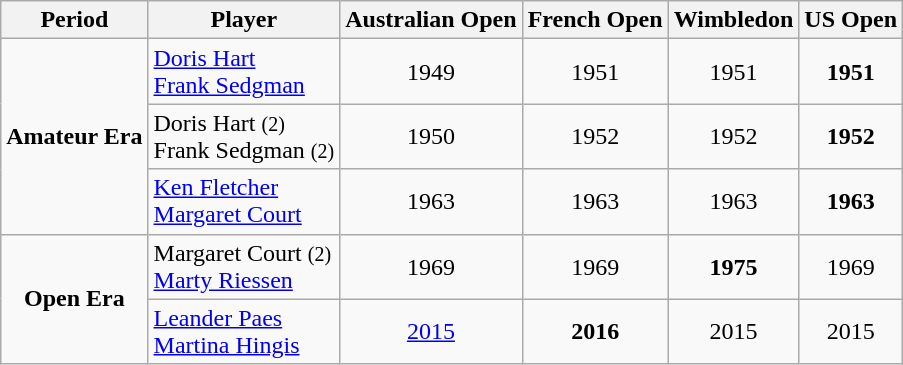<table class="wikitable mw-datatable sortable" style="text-align:center;">
<tr>
<th>Period</th>
<th>Player</th>
<th>Australian Open</th>
<th>French Open</th>
<th>Wimbledon</th>
<th>US Open</th>
</tr>
<tr>
<td rowspan="3"><strong>Amateur Era</strong></td>
<td style="text-align:left;"> <a href='#'>Doris Hart</a><br> <a href='#'>Frank Sedgman</a></td>
<td>1949</td>
<td>1951</td>
<td>1951</td>
<td><strong>1951</strong></td>
</tr>
<tr>
<td style="text-align:left;"> Doris Hart <small>(2)</small><br> Frank Sedgman <small>(2)</small></td>
<td>1950</td>
<td>1952</td>
<td>1952</td>
<td><strong>1952</strong></td>
</tr>
<tr>
<td style="text-align:left;"> <a href='#'>Ken Fletcher</a><br> <a href='#'>Margaret Court</a></td>
<td>1963</td>
<td>1963</td>
<td>1963</td>
<td><strong>1963</strong></td>
</tr>
<tr>
<td rowspan="2"><strong>Open Era</strong></td>
<td style="text-align:left;"> Margaret Court <small>(2)</small><br> <a href='#'>Marty Riessen</a></td>
<td>1969</td>
<td>1969</td>
<td><strong>1975</strong></td>
<td>1969</td>
</tr>
<tr>
<td align="left"> <a href='#'>Leander Paes</a><br> <a href='#'>Martina Hingis</a></td>
<td><a href='#'>2015</a></td>
<td><strong>2016</strong></td>
<td>2015</td>
<td>2015</td>
</tr>
</table>
